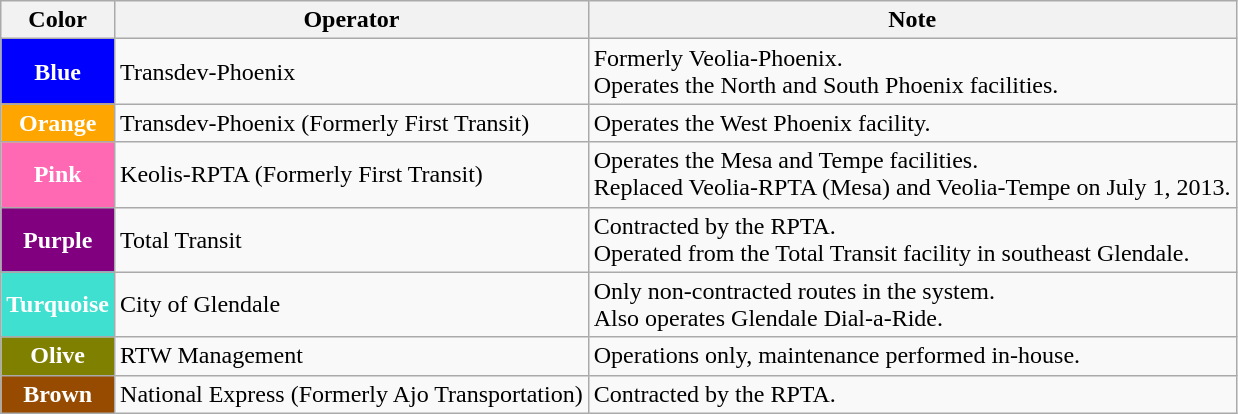<table class="wikitable sortable" border="1">
<tr>
<th>Color</th>
<th>Operator</th>
<th class="unsortable">Note</th>
</tr>
<tr>
<th style="background: blue; color:#FFFFFF;">Blue</th>
<td>Transdev-Phoenix</td>
<td>Formerly Veolia-Phoenix. <br> Operates the North and South Phoenix facilities.</td>
</tr>
<tr>
<th style="background: Orange ; color:#FFFFFF;">Orange</th>
<td>Transdev-Phoenix (Formerly First Transit)</td>
<td>Operates the West Phoenix facility.</td>
</tr>
<tr>
<th style="background: hotpink; color:#FFFFFF;">Pink</th>
<td>Keolis-RPTA (Formerly First Transit)</td>
<td>Operates the Mesa and Tempe facilities. <br> Replaced Veolia-RPTA (Mesa) and Veolia-Tempe on July 1, 2013.</td>
</tr>
<tr>
<th style="background: purple; color:#FFFFFF;">Purple</th>
<td>Total Transit</td>
<td>Contracted by the RPTA. <br> Operated from the Total Transit facility in southeast Glendale.</td>
</tr>
<tr>
<th style="background: turquoise; color:#FFFFFF;">Turquoise</th>
<td>City of Glendale</td>
<td>Only non-contracted routes in the system. <br> Also operates Glendale Dial-a-Ride.</td>
</tr>
<tr>
<th style="background: olive; color:#FFFFFF;">Olive</th>
<td>RTW Management</td>
<td>Operations only, maintenance performed in-house.</td>
</tr>
<tr>
<th style="background: #964B00; color:#FFFFFF;">Brown</th>
<td>National Express (Formerly Ajo Transportation)</td>
<td>Contracted by the RPTA.</td>
</tr>
</table>
